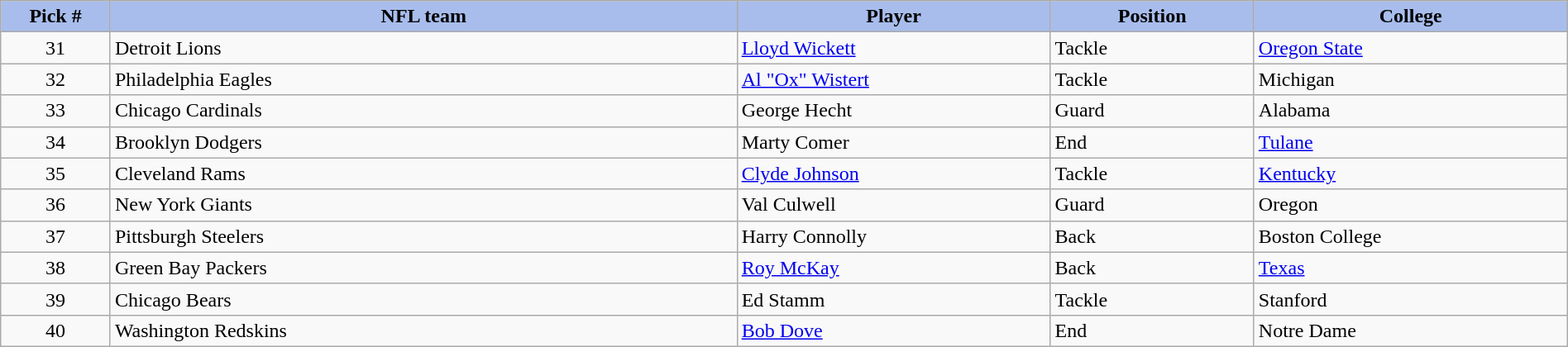<table class="wikitable sortable sortable" style="width: 100%">
<tr>
<th style="background:#A8BDEC;" width=7%>Pick #</th>
<th width=40% style="background:#A8BDEC;">NFL team</th>
<th width=20% style="background:#A8BDEC;">Player</th>
<th width=13% style="background:#A8BDEC;">Position</th>
<th style="background:#A8BDEC;">College</th>
</tr>
<tr>
<td align=center>31</td>
<td>Detroit Lions</td>
<td><a href='#'>Lloyd Wickett</a></td>
<td>Tackle</td>
<td><a href='#'>Oregon State</a></td>
</tr>
<tr>
<td align=center>32</td>
<td>Philadelphia Eagles</td>
<td><a href='#'>Al "Ox" Wistert</a></td>
<td>Tackle</td>
<td>Michigan</td>
</tr>
<tr>
<td align=center>33</td>
<td>Chicago Cardinals</td>
<td>George Hecht</td>
<td>Guard</td>
<td>Alabama</td>
</tr>
<tr>
<td align=center>34</td>
<td>Brooklyn Dodgers</td>
<td>Marty Comer</td>
<td>End</td>
<td><a href='#'>Tulane</a></td>
</tr>
<tr>
<td align=center>35</td>
<td>Cleveland Rams</td>
<td><a href='#'>Clyde Johnson</a></td>
<td>Tackle</td>
<td><a href='#'>Kentucky</a></td>
</tr>
<tr>
<td align=center>36</td>
<td>New York Giants</td>
<td>Val Culwell</td>
<td>Guard</td>
<td>Oregon</td>
</tr>
<tr>
<td align=center>37</td>
<td>Pittsburgh Steelers</td>
<td>Harry Connolly</td>
<td>Back</td>
<td>Boston College</td>
</tr>
<tr>
<td align=center>38</td>
<td>Green Bay Packers</td>
<td><a href='#'>Roy McKay</a></td>
<td>Back</td>
<td><a href='#'>Texas</a></td>
</tr>
<tr>
<td align=center>39</td>
<td>Chicago Bears</td>
<td>Ed Stamm</td>
<td>Tackle</td>
<td>Stanford</td>
</tr>
<tr>
<td align=center>40</td>
<td>Washington Redskins</td>
<td><a href='#'>Bob Dove</a></td>
<td>End</td>
<td>Notre Dame</td>
</tr>
</table>
